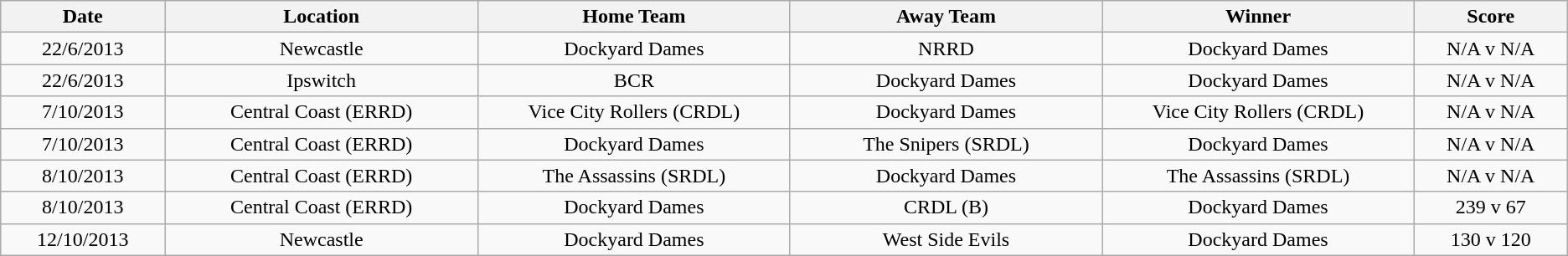<table class="wikitable" style="text-align: center;">
<tr>
<th width="140">Date</th>
<th width="300">Location</th>
<th width="300">Home Team</th>
<th width="300">Away Team</th>
<th width="300">Winner</th>
<th width="140">Score</th>
</tr>
<tr>
<td>22/6/2013</td>
<td>Newcastle</td>
<td>Dockyard Dames</td>
<td>NRRD</td>
<td>Dockyard Dames</td>
<td>N/A v N/A</td>
</tr>
<tr>
<td>22/6/2013</td>
<td>Ipswitch</td>
<td>BCR</td>
<td>Dockyard Dames</td>
<td>Dockyard Dames</td>
<td>N/A v N/A</td>
</tr>
<tr>
<td>7/10/2013</td>
<td>Central Coast (ERRD)</td>
<td>Vice City Rollers (CRDL)</td>
<td>Dockyard Dames</td>
<td>Vice City Rollers (CRDL)</td>
<td>N/A v N/A</td>
</tr>
<tr>
<td>7/10/2013</td>
<td>Central Coast (ERRD)</td>
<td>Dockyard Dames</td>
<td>The Snipers (SRDL)</td>
<td>Dockyard Dames</td>
<td>N/A v N/A</td>
</tr>
<tr>
<td>8/10/2013</td>
<td>Central Coast (ERRD)</td>
<td>The Assassins (SRDL)</td>
<td>Dockyard Dames</td>
<td>The Assassins (SRDL)</td>
<td>N/A v N/A</td>
</tr>
<tr>
<td>8/10/2013</td>
<td>Central Coast (ERRD)</td>
<td>Dockyard Dames</td>
<td>CRDL (B)</td>
<td>Dockyard Dames</td>
<td>239 v 67</td>
</tr>
<tr>
<td>12/10/2013</td>
<td>Newcastle</td>
<td>Dockyard Dames</td>
<td>West Side Evils</td>
<td>Dockyard Dames</td>
<td>130 v 120</td>
</tr>
</table>
